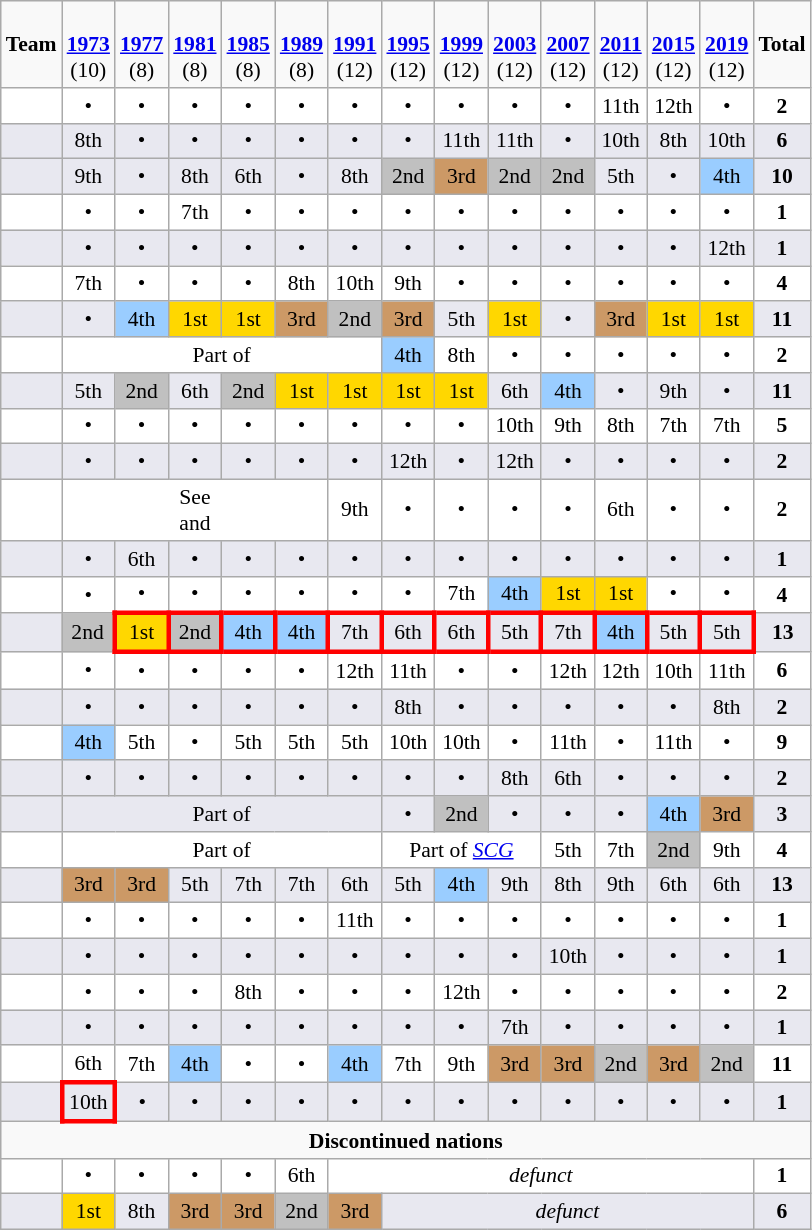<table class="wikitable shortable" style="text-align:center; font-size:90%">
<tr bgcolor=>
<td><strong>Team</strong></td>
<td><strong><br><a href='#'>1973</a><br></strong>(10)</td>
<td><strong><br><a href='#'>1977</a><br></strong>(8)</td>
<td><strong><br><a href='#'>1981</a><br></strong>(8)</td>
<td><strong><br><a href='#'>1985</a><br></strong>(8)</td>
<td><strong><br><a href='#'>1989</a><br></strong>(8)</td>
<td><strong><br><a href='#'>1991</a><br></strong>(12)</td>
<td><strong><br><a href='#'>1995</a><br></strong>(12)</td>
<td><strong><br><a href='#'>1999</a><br></strong>(12)</td>
<td><strong><br><a href='#'>2003</a><br></strong>(12)</td>
<td><strong><br><a href='#'>2007</a><br></strong>(12)</td>
<td><strong><br><a href='#'>2011</a><br></strong>(12)</td>
<td><strong><br><a href='#'>2015</a><br></strong>(12)</td>
<td><strong><br><a href='#'>2019</a><br></strong>(12)</td>
<td><strong>Total</strong></td>
</tr>
<tr bgcolor= #FFFFFF>
<td align=left></td>
<td>•</td>
<td>•</td>
<td>•</td>
<td>•</td>
<td>•</td>
<td>•</td>
<td>•</td>
<td>•</td>
<td>•</td>
<td>•</td>
<td>11th</td>
<td>12th</td>
<td>•</td>
<td><strong>2</strong></td>
</tr>
<tr bgcolor= #E8E8F0>
<td align=left></td>
<td>8th</td>
<td>•</td>
<td>•</td>
<td>•</td>
<td>•</td>
<td>•</td>
<td>•</td>
<td>11th</td>
<td>11th</td>
<td>•</td>
<td>10th</td>
<td>8th</td>
<td>10th</td>
<td><strong>6</strong></td>
</tr>
<tr bgcolor= #E8E8F0>
<td align=left></td>
<td>9th</td>
<td>•</td>
<td>8th</td>
<td>6th</td>
<td>•</td>
<td>8th</td>
<td bgcolor=silver>2nd</td>
<td bgcolor=#CC9966>3rd</td>
<td bgcolor=silver>2nd</td>
<td bgcolor=silver>2nd</td>
<td>5th</td>
<td>•</td>
<td bgcolor=#9acdff>4th</td>
<td><strong>10</strong></td>
</tr>
<tr bgcolor= #FFFFFF>
<td align=left></td>
<td>•</td>
<td>•</td>
<td>7th</td>
<td>•</td>
<td>•</td>
<td>•</td>
<td>•</td>
<td>•</td>
<td>•</td>
<td>•</td>
<td>•</td>
<td>•</td>
<td>•</td>
<td><strong>1</strong></td>
</tr>
<tr bgcolor= #E8E8F0>
<td align=left></td>
<td>•</td>
<td>•</td>
<td>•</td>
<td>•</td>
<td>•</td>
<td>•</td>
<td>•</td>
<td>•</td>
<td>•</td>
<td>•</td>
<td>•</td>
<td>•</td>
<td>12th</td>
<td><strong>1</strong></td>
</tr>
<tr bgcolor= #FFFFFF>
<td align=left></td>
<td>7th</td>
<td>•</td>
<td>•</td>
<td>•</td>
<td>8th</td>
<td>10th</td>
<td>9th</td>
<td>•</td>
<td>•</td>
<td>•</td>
<td>•</td>
<td>•</td>
<td>•</td>
<td><strong>4</strong></td>
</tr>
<tr bgcolor= #E8E8F0>
<td align=left></td>
<td>•</td>
<td bgcolor=#9acdff>4th</td>
<td bgcolor=gold>1st</td>
<td bgcolor=gold>1st</td>
<td bgcolor=#CC9966>3rd</td>
<td bgcolor=silver>2nd</td>
<td bgcolor=#CC9966>3rd</td>
<td>5th</td>
<td bgcolor=gold>1st</td>
<td>•</td>
<td bgcolor=#CC9966>3rd</td>
<td bgcolor=gold>1st</td>
<td bgcolor=gold>1st</td>
<td><strong>11</strong></td>
</tr>
<tr bgcolor= #FFFFFF>
<td align=left></td>
<td colspan=6>Part of <em></em></td>
<td bgcolor=#9acdff>4th</td>
<td>8th</td>
<td>•</td>
<td>•</td>
<td>•</td>
<td>•</td>
<td>•</td>
<td><strong>2</strong></td>
</tr>
<tr bgcolor= #E8E8F0>
<td align=left></td>
<td>5th</td>
<td bgcolor=silver>2nd</td>
<td>6th</td>
<td bgcolor=silver>2nd</td>
<td bgcolor=gold>1st</td>
<td bgcolor=gold>1st</td>
<td bgcolor=gold>1st</td>
<td bgcolor=gold>1st</td>
<td>6th</td>
<td bgcolor=#9acdff>4th</td>
<td>•</td>
<td>9th</td>
<td>•</td>
<td><strong>11</strong></td>
</tr>
<tr bgcolor= #FFFFFF>
<td align=left></td>
<td>•</td>
<td>•</td>
<td>•</td>
<td>•</td>
<td>•</td>
<td>•</td>
<td>•</td>
<td>•</td>
<td>10th</td>
<td>9th</td>
<td>8th</td>
<td>7th</td>
<td>7th</td>
<td><strong>5</strong></td>
</tr>
<tr bgcolor= #E8E8F0>
<td align=left></td>
<td>•</td>
<td>•</td>
<td>•</td>
<td>•</td>
<td>•</td>
<td>•</td>
<td>12th</td>
<td>•</td>
<td>12th</td>
<td>•</td>
<td>•</td>
<td>•</td>
<td>•</td>
<td><strong>2</strong></td>
</tr>
<tr bgcolor= #FFFFFF>
<td align=left></td>
<td colspan=5>See <em></em> <br>and <em></em></td>
<td>9th</td>
<td>•</td>
<td>•</td>
<td>•</td>
<td>•</td>
<td>6th</td>
<td>•</td>
<td>•</td>
<td><strong>2</strong></td>
</tr>
<tr bgcolor= #E8E8F0>
<td align=left></td>
<td>•</td>
<td>6th</td>
<td>•</td>
<td>•</td>
<td>•</td>
<td>•</td>
<td>•</td>
<td>•</td>
<td>•</td>
<td>•</td>
<td>•</td>
<td>•</td>
<td>•</td>
<td><strong>1</strong></td>
</tr>
<tr bgcolor= #FFFFFF>
<td align=left></td>
<td>•</td>
<td>•</td>
<td>•</td>
<td>•</td>
<td>•</td>
<td>•</td>
<td>•</td>
<td>7th</td>
<td bgcolor=#9acdff>4th</td>
<td bgcolor=gold>1st</td>
<td bgcolor=gold>1st</td>
<td>•</td>
<td>•</td>
<td><strong>4</strong></td>
</tr>
<tr bgcolor= #E8E8F0>
<td align=left></td>
<td bgcolor=silver>2nd</td>
<td style="background-color:gold; border:3px solid red">1st</td>
<td style="border: 3px solid red;background-color:silver;">2nd</td>
<td style="border: 3px solid red;background-color:#9acdff;">4th</td>
<td style="border: 3px solid red;background-color:#9acdff;">4th</td>
<td style="border:3px solid red">7th</td>
<td style="border:3px solid red">6th</td>
<td style="border:3px solid red">6th</td>
<td style="border:3px solid red">5th</td>
<td style="border:3px solid red">7th</td>
<td style="border: 3px solid red;background-color:#9acdff;">4th</td>
<td style="border:3px solid red">5th</td>
<td style="border:3px solid red">5th</td>
<td><strong>13</strong></td>
</tr>
<tr bgcolor= #FFFFFF>
<td align=left></td>
<td>•</td>
<td>•</td>
<td>•</td>
<td>•</td>
<td>•</td>
<td>12th</td>
<td>11th</td>
<td>•</td>
<td>•</td>
<td>12th</td>
<td>12th</td>
<td>10th</td>
<td>11th</td>
<td><strong>6</strong></td>
</tr>
<tr bgcolor= #E8E8F0>
<td align=left></td>
<td>•</td>
<td>•</td>
<td>•</td>
<td>•</td>
<td>•</td>
<td>•</td>
<td>8th</td>
<td>•</td>
<td>•</td>
<td>•</td>
<td>•</td>
<td>•</td>
<td>8th</td>
<td><strong>2</strong></td>
</tr>
<tr bgcolor= #FFFFFF>
<td align=left></td>
<td bgcolor=#9acdff>4th</td>
<td>5th</td>
<td>•</td>
<td>5th</td>
<td>5th</td>
<td>5th</td>
<td>10th</td>
<td>10th</td>
<td>•</td>
<td>11th</td>
<td>•</td>
<td>11th</td>
<td>•</td>
<td><strong>9</strong></td>
</tr>
<tr bgcolor= #E8E8F0>
<td align=left></td>
<td>•</td>
<td>•</td>
<td>•</td>
<td>•</td>
<td>•</td>
<td>•</td>
<td>•</td>
<td>•</td>
<td>8th</td>
<td>6th</td>
<td>•</td>
<td>•</td>
<td>•</td>
<td><strong>2</strong></td>
</tr>
<tr bgcolor= #E8E8F0>
<td align=left></td>
<td colspan=6>Part of <em></em></td>
<td>•</td>
<td bgcolor=silver>2nd</td>
<td>•</td>
<td>•</td>
<td>•</td>
<td bgcolor=#9acdff>4th</td>
<td bgcolor=#CC9966>3rd</td>
<td><strong>3</strong></td>
</tr>
<tr bgcolor= #FFFFFF>
<td align=left></td>
<td colspan=6>Part of <em></em></td>
<td colspan=3>Part of <em> <a href='#'>SCG</a></em></td>
<td>5th</td>
<td>7th</td>
<td bgcolor=silver>2nd</td>
<td>9th</td>
<td><strong>4</strong></td>
</tr>
<tr bgcolor= #E8E8F0>
<td align=left></td>
<td bgcolor=#CC9966>3rd</td>
<td bgcolor=#CC9966>3rd</td>
<td>5th</td>
<td>7th</td>
<td>7th</td>
<td>6th</td>
<td>5th</td>
<td bgcolor=#9acdff>4th</td>
<td>9th</td>
<td>8th</td>
<td>9th</td>
<td>6th</td>
<td>6th</td>
<td><strong>13</strong></td>
</tr>
<tr bgcolor= #FFFFFF>
<td align=left></td>
<td>•</td>
<td>•</td>
<td>•</td>
<td>•</td>
<td>•</td>
<td>11th</td>
<td>•</td>
<td>•</td>
<td>•</td>
<td>•</td>
<td>•</td>
<td>•</td>
<td>•</td>
<td><strong>1</strong></td>
</tr>
<tr bgcolor= #E8E8F0>
<td align=left></td>
<td>•</td>
<td>•</td>
<td>•</td>
<td>•</td>
<td>•</td>
<td>•</td>
<td>•</td>
<td>•</td>
<td>•</td>
<td>10th</td>
<td>•</td>
<td>•</td>
<td>•</td>
<td><strong>1</strong></td>
</tr>
<tr bgcolor= #FFFFFF>
<td align=left></td>
<td>•</td>
<td>•</td>
<td>•</td>
<td>8th</td>
<td>•</td>
<td>•</td>
<td>•</td>
<td>12th</td>
<td>•</td>
<td>•</td>
<td>•</td>
<td>•</td>
<td>•</td>
<td><strong>2</strong></td>
</tr>
<tr bgcolor= #E8E8F0>
<td align=left></td>
<td>•</td>
<td>•</td>
<td>•</td>
<td>•</td>
<td>•</td>
<td>•</td>
<td>•</td>
<td>•</td>
<td>7th</td>
<td>•</td>
<td>•</td>
<td>•</td>
<td>•</td>
<td><strong>1</strong></td>
</tr>
<tr bgcolor= #FFFFFF>
<td align=left></td>
<td>6th</td>
<td>7th</td>
<td bgcolor=#9acdff>4th</td>
<td>•</td>
<td>•</td>
<td bgcolor=#9acdff>4th</td>
<td>7th</td>
<td>9th</td>
<td bgcolor=#CC9966>3rd</td>
<td bgcolor=#CC9966>3rd</td>
<td bgcolor=silver>2nd</td>
<td bgcolor=#CC9966>3rd</td>
<td bgcolor=silver>2nd</td>
<td><strong>11</strong></td>
</tr>
<tr bgcolor= #E8E8F0>
<td align=left></td>
<td style="border:3px solid red">10th</td>
<td>•</td>
<td>•</td>
<td>•</td>
<td>•</td>
<td>•</td>
<td>•</td>
<td>•</td>
<td>•</td>
<td>•</td>
<td>•</td>
<td>•</td>
<td>•</td>
<td><strong>1</strong></td>
</tr>
<tr>
<td align="center" colspan=16><strong>Discontinued nations</strong></td>
</tr>
<tr bgcolor= #FFFFFF>
<td align=left><em></em></td>
<td>•</td>
<td>•</td>
<td>•</td>
<td>•</td>
<td>6th</td>
<td colspan=8><em>defunct</em></td>
<td><strong>1</strong></td>
</tr>
<tr bgcolor= #E8E8F0>
<td align=left><em></em></td>
<td bgcolor=gold>1st</td>
<td>8th</td>
<td bgcolor=#CC9966>3rd</td>
<td bgcolor=#CC9966>3rd</td>
<td bgcolor=silver>2nd</td>
<td bgcolor=#CC9966>3rd</td>
<td colspan=7><em>defunct</em></td>
<td><strong>6</strong></td>
</tr>
</table>
